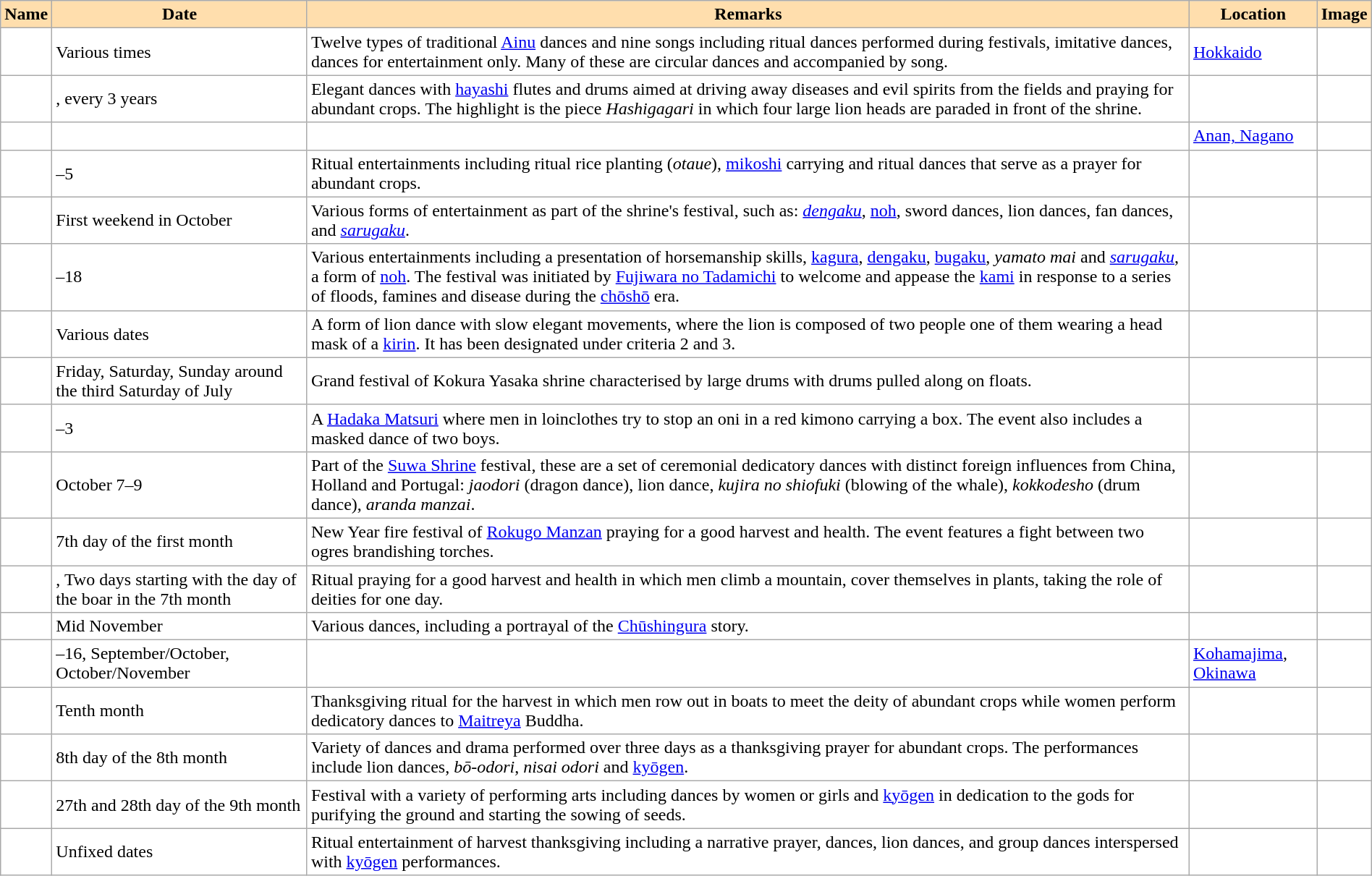<table class="wikitable sortable" width="100%" style="background:#ffffff;">
<tr>
<th align="left" style="background:#ffdead;">Name</th>
<th align="left" style="background:#ffdead;">Date</th>
<th align="left" style="background:#ffdead;">Remarks</th>
<th style="background:#ffdead;">Location</th>
<th align="left" style="background:#ffdead;" class="unsortable">Image</th>
</tr>
<tr>
<td></td>
<td> Various times</td>
<td>Twelve types of traditional <a href='#'>Ainu</a> dances and nine songs including ritual dances performed during festivals, imitative dances, dances for entertainment only. Many of these are circular dances and accompanied by song.</td>
<td><a href='#'>Hokkaido</a></td>
<td></td>
</tr>
<tr>
<td></td>
<td>, every 3 years</td>
<td>Elegant dances with <a href='#'>hayashi</a> flutes and drums aimed at driving away diseases and evil spirits from the fields and praying for abundant crops. The highlight is the piece <em>Hashigagari</em> in which four large lion heads are paraded in front of the shrine.</td>
<td></td>
<td></td>
</tr>
<tr>
<td></td>
<td></td>
<td></td>
<td><a href='#'>Anan, Nagano</a></td>
<td></td>
</tr>
<tr>
<td></td>
<td>–5</td>
<td>Ritual entertainments including ritual rice planting (<em>otaue</em>), <a href='#'>mikoshi</a> carrying and ritual dances that serve as a prayer for abundant crops.</td>
<td></td>
<td></td>
</tr>
<tr>
<td></td>
<td> First weekend in October</td>
<td>Various forms of entertainment as part of the shrine's festival, such as: <em><a href='#'>dengaku</a></em>, <a href='#'>noh</a>, sword dances, lion dances, fan dances, and <em><a href='#'>sarugaku</a></em>.</td>
<td></td>
<td></td>
</tr>
<tr>
<td></td>
<td>–18</td>
<td>Various entertainments including a presentation of horsemanship skills, <a href='#'>kagura</a>, <a href='#'>dengaku</a>, <a href='#'>bugaku</a>, <em>yamato mai</em> and <em><a href='#'>sarugaku</a></em>, a form of <a href='#'>noh</a>. The festival was initiated by <a href='#'>Fujiwara no Tadamichi</a> to welcome and appease the <a href='#'>kami</a> in response to a series of floods, famines and disease during the <a href='#'>chōshō</a> era.</td>
<td></td>
<td></td>
</tr>
<tr>
<td></td>
<td>Various dates</td>
<td>A form of lion dance with slow elegant movements, where the lion is composed of two people one of them wearing a head mask of a <a href='#'>kirin</a>. It has been designated under criteria 2 and 3.</td>
<td></td>
<td></td>
</tr>
<tr>
<td></td>
<td> Friday, Saturday, Sunday around the third Saturday of July</td>
<td>Grand festival of Kokura Yasaka shrine characterised by large drums with drums pulled along on floats.</td>
<td></td>
<td></td>
</tr>
<tr>
<td></td>
<td>–3</td>
<td>A <a href='#'>Hadaka Matsuri</a> where men in loinclothes try to stop an oni in a red kimono carrying a box. The event also includes a masked dance of two boys.</td>
<td></td>
<td></td>
</tr>
<tr>
<td></td>
<td> October 7–9</td>
<td>Part of the <a href='#'>Suwa Shrine</a> festival, these are a set of ceremonial dedicatory dances with distinct foreign influences from China, Holland and Portugal: <em>jaodori</em> (dragon dance), lion dance, <em>kujira no shiofuki</em> (blowing of the whale), <em>kokkodesho</em> (drum dance), <em>aranda manzai</em>.</td>
<td></td>
<td></td>
</tr>
<tr>
<td></td>
<td> 7th day of the first month</td>
<td>New Year fire festival of <a href='#'>Rokugo Manzan</a> praying for a good harvest and health. The event features a fight between two ogres brandishing torches.</td>
<td></td>
<td></td>
</tr>
<tr>
<td></td>
<td>, Two days starting with the day of the boar in the 7th month</td>
<td>Ritual praying for a good harvest and health in which men climb a mountain, cover themselves in plants, taking the role of deities for one day.</td>
<td></td>
<td></td>
</tr>
<tr>
<td></td>
<td>Mid November</td>
<td>Various dances, including a portrayal of the <a href='#'>Chūshingura</a> story.</td>
<td></td>
<td></td>
</tr>
<tr>
<td></td>
<td>–16, September/October, October/November</td>
<td></td>
<td><a href='#'>Kohamajima</a>, <a href='#'>Okinawa</a></td>
<td></td>
</tr>
<tr>
<td></td>
<td>Tenth month</td>
<td>Thanksgiving ritual for the harvest in which men row out in boats to meet the deity of abundant crops while women perform dedicatory dances to <a href='#'>Maitreya</a> Buddha.</td>
<td></td>
<td></td>
</tr>
<tr>
<td></td>
<td>8th day of the 8th month</td>
<td>Variety of dances and drama performed over three days as a thanksgiving prayer for abundant crops. The performances include lion dances, <em>bō-odori</em>, <em>nisai odori</em> and <a href='#'>kyōgen</a>.</td>
<td></td>
<td></td>
</tr>
<tr>
<td></td>
<td> 27th and 28th day of the 9th month</td>
<td>Festival with a variety of performing arts including dances by women or girls and <a href='#'>kyōgen</a>  in dedication to the gods for purifying the ground and starting the sowing of seeds.</td>
<td></td>
<td></td>
</tr>
<tr>
<td></td>
<td> Unfixed dates</td>
<td>Ritual entertainment of harvest thanksgiving including a narrative prayer, dances, lion dances, and group dances interspersed with <a href='#'>kyōgen</a> performances.</td>
<td></td>
<td></td>
</tr>
</table>
